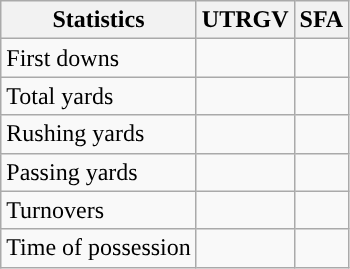<table class="wikitable" style="float:left">
<tr>
<th>Statistics</th>
<th>UTRGV</th>
<th>SFA</th>
</tr>
<tr>
<td>First downs</td>
<td></td>
<td></td>
</tr>
<tr>
<td>Total yards</td>
<td></td>
<td></td>
</tr>
<tr>
<td>Rushing yards</td>
<td></td>
<td></td>
</tr>
<tr>
<td>Passing yards</td>
<td></td>
<td></td>
</tr>
<tr>
<td>Turnovers</td>
<td></td>
<td></td>
</tr>
<tr>
<td>Time of possession</td>
<td></td>
<td></td>
</tr>
</table>
